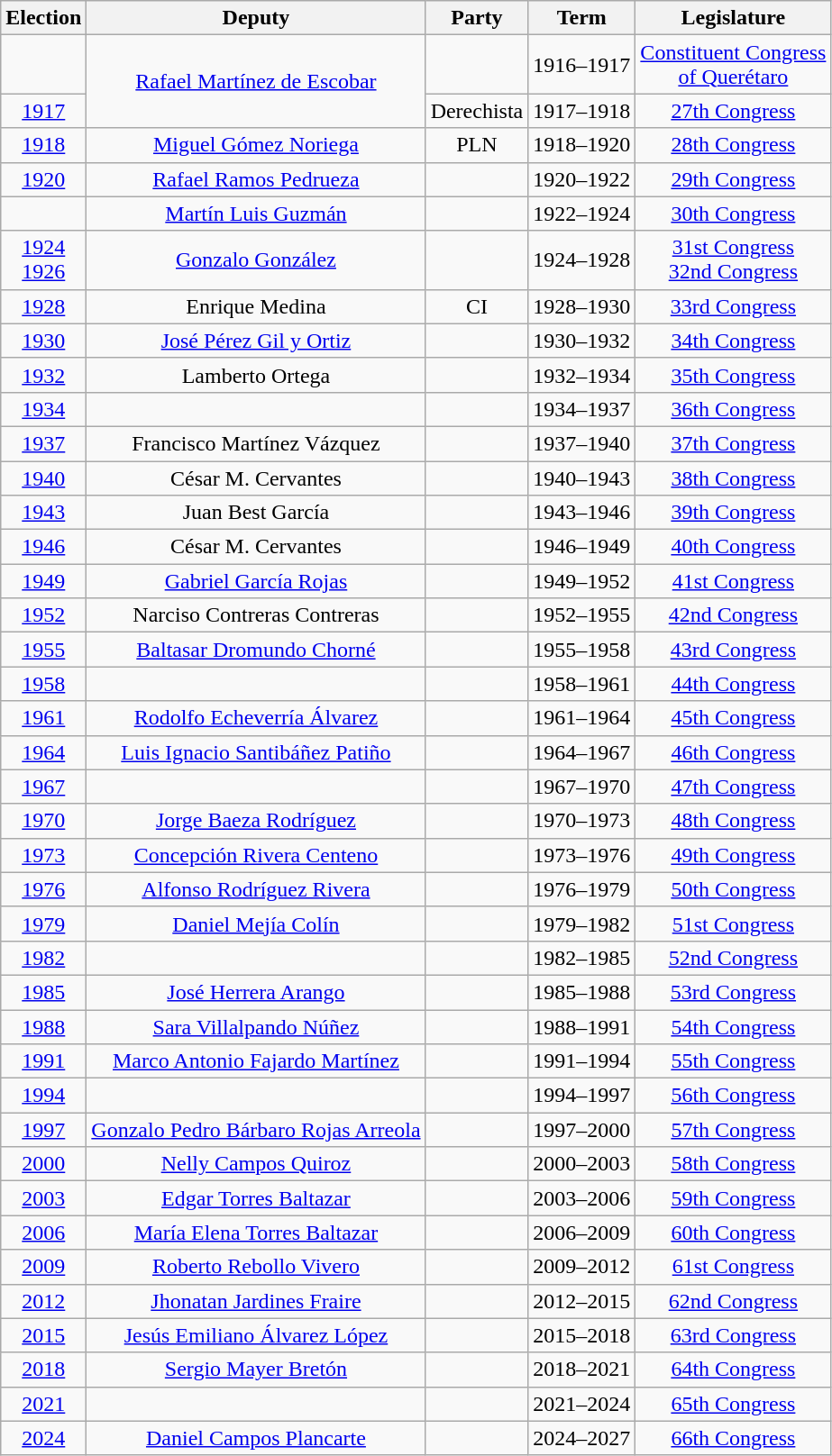<table class="wikitable sortable" style="text-align: center">
<tr>
<th>Election</th>
<th class="unsortable">Deputy</th>
<th class="unsortable">Party</th>
<th class="unsortable">Term</th>
<th class="unsortable">Legislature</th>
</tr>
<tr>
<td></td>
<td rowspan=2><a href='#'>Rafael Martínez de Escobar</a></td>
<td></td>
<td>1916–1917</td>
<td><a href='#'>Constituent Congress<br>of Querétaro</a></td>
</tr>
<tr>
<td><a href='#'>1917</a></td>
<td>Derechista</td>
<td>1917–1918</td>
<td><a href='#'>27th Congress</a></td>
</tr>
<tr>
<td><a href='#'>1918</a></td>
<td><a href='#'>Miguel Gómez Noriega</a></td>
<td>PLN</td>
<td>1918–1920</td>
<td><a href='#'>28th Congress</a></td>
</tr>
<tr>
<td><a href='#'>1920</a></td>
<td><a href='#'>Rafael Ramos Pedrueza</a></td>
<td></td>
<td>1920–1922</td>
<td><a href='#'>29th Congress</a></td>
</tr>
<tr>
<td></td>
<td><a href='#'>Martín Luis Guzmán</a></td>
<td></td>
<td>1922–1924</td>
<td><a href='#'>30th Congress</a></td>
</tr>
<tr>
<td><a href='#'>1924</a><br><a href='#'>1926</a></td>
<td><a href='#'>Gonzalo González</a></td>
<td></td>
<td>1924–1928</td>
<td><a href='#'>31st Congress</a><br><a href='#'>32nd Congress</a></td>
</tr>
<tr>
<td><a href='#'>1928</a></td>
<td>Enrique Medina</td>
<td>CI</td>
<td>1928–1930</td>
<td><a href='#'>33rd Congress</a></td>
</tr>
<tr>
<td><a href='#'>1930</a></td>
<td><a href='#'>José Pérez Gil y Ortiz</a></td>
<td></td>
<td>1930–1932</td>
<td><a href='#'>34th Congress</a></td>
</tr>
<tr>
<td><a href='#'>1932</a></td>
<td>Lamberto Ortega</td>
<td></td>
<td>1932–1934</td>
<td><a href='#'>35th Congress</a></td>
</tr>
<tr>
<td><a href='#'>1934</a></td>
<td></td>
<td></td>
<td>1934–1937</td>
<td><a href='#'>36th Congress</a></td>
</tr>
<tr>
<td><a href='#'>1937</a></td>
<td>Francisco Martínez Vázquez</td>
<td></td>
<td>1937–1940</td>
<td><a href='#'>37th Congress</a></td>
</tr>
<tr>
<td><a href='#'>1940</a></td>
<td>César M. Cervantes</td>
<td></td>
<td>1940–1943</td>
<td><a href='#'>38th Congress</a></td>
</tr>
<tr>
<td><a href='#'>1943</a></td>
<td>Juan Best García</td>
<td></td>
<td>1943–1946</td>
<td><a href='#'>39th Congress</a></td>
</tr>
<tr>
<td><a href='#'>1946</a></td>
<td>César M. Cervantes</td>
<td></td>
<td>1946–1949</td>
<td><a href='#'>40th Congress</a></td>
</tr>
<tr>
<td><a href='#'>1949</a></td>
<td><a href='#'>Gabriel García Rojas</a></td>
<td></td>
<td>1949–1952</td>
<td><a href='#'>41st Congress</a></td>
</tr>
<tr>
<td><a href='#'>1952</a></td>
<td>Narciso Contreras Contreras</td>
<td></td>
<td>1952–1955</td>
<td><a href='#'>42nd Congress</a></td>
</tr>
<tr>
<td><a href='#'>1955</a></td>
<td><a href='#'>Baltasar Dromundo Chorné</a></td>
<td></td>
<td>1955–1958</td>
<td><a href='#'>43rd Congress</a></td>
</tr>
<tr>
<td><a href='#'>1958</a></td>
<td></td>
<td></td>
<td>1958–1961</td>
<td><a href='#'>44th Congress</a></td>
</tr>
<tr>
<td><a href='#'>1961</a></td>
<td><a href='#'>Rodolfo Echeverría Álvarez</a></td>
<td></td>
<td>1961–1964</td>
<td><a href='#'>45th Congress</a></td>
</tr>
<tr>
<td><a href='#'>1964</a></td>
<td><a href='#'>Luis Ignacio Santibáñez Patiño</a></td>
<td></td>
<td>1964–1967</td>
<td><a href='#'>46th Congress</a></td>
</tr>
<tr>
<td><a href='#'>1967</a></td>
<td></td>
<td></td>
<td>1967–1970</td>
<td><a href='#'>47th Congress</a></td>
</tr>
<tr>
<td><a href='#'>1970</a></td>
<td><a href='#'>Jorge Baeza Rodríguez</a></td>
<td></td>
<td>1970–1973</td>
<td><a href='#'>48th Congress</a></td>
</tr>
<tr>
<td><a href='#'>1973</a></td>
<td><a href='#'>Concepción Rivera Centeno</a></td>
<td></td>
<td>1973–1976</td>
<td><a href='#'>49th Congress</a></td>
</tr>
<tr>
<td><a href='#'>1976</a></td>
<td><a href='#'>Alfonso Rodríguez Rivera</a></td>
<td></td>
<td>1976–1979</td>
<td><a href='#'>50th Congress</a></td>
</tr>
<tr>
<td><a href='#'>1979</a></td>
<td><a href='#'>Daniel Mejía Colín</a></td>
<td></td>
<td>1979–1982</td>
<td><a href='#'>51st Congress</a></td>
</tr>
<tr>
<td><a href='#'>1982</a></td>
<td></td>
<td></td>
<td>1982–1985</td>
<td><a href='#'>52nd Congress</a></td>
</tr>
<tr>
<td><a href='#'>1985</a></td>
<td><a href='#'>José Herrera Arango</a></td>
<td></td>
<td>1985–1988</td>
<td><a href='#'>53rd Congress</a></td>
</tr>
<tr>
<td><a href='#'>1988</a></td>
<td><a href='#'>Sara Villalpando Núñez</a></td>
<td></td>
<td>1988–1991</td>
<td><a href='#'>54th Congress</a></td>
</tr>
<tr>
<td><a href='#'>1991</a></td>
<td><a href='#'>Marco Antonio Fajardo Martínez</a></td>
<td></td>
<td>1991–1994</td>
<td><a href='#'>55th Congress</a></td>
</tr>
<tr>
<td><a href='#'>1994</a></td>
<td></td>
<td></td>
<td>1994–1997</td>
<td><a href='#'>56th Congress</a></td>
</tr>
<tr>
<td><a href='#'>1997</a></td>
<td><a href='#'>Gonzalo Pedro Bárbaro Rojas Arreola</a></td>
<td></td>
<td>1997–2000</td>
<td><a href='#'>57th Congress</a></td>
</tr>
<tr>
<td><a href='#'>2000</a></td>
<td><a href='#'>Nelly Campos Quiroz</a></td>
<td></td>
<td>2000–2003</td>
<td><a href='#'>58th Congress</a></td>
</tr>
<tr>
<td><a href='#'>2003</a></td>
<td><a href='#'>Edgar Torres Baltazar</a></td>
<td></td>
<td>2003–2006</td>
<td><a href='#'>59th Congress</a></td>
</tr>
<tr>
<td><a href='#'>2006</a></td>
<td><a href='#'>María Elena Torres Baltazar</a></td>
<td></td>
<td>2006–2009</td>
<td><a href='#'>60th Congress</a></td>
</tr>
<tr>
<td><a href='#'>2009</a></td>
<td><a href='#'>Roberto Rebollo Vivero</a></td>
<td></td>
<td>2009–2012</td>
<td><a href='#'>61st Congress</a></td>
</tr>
<tr>
<td><a href='#'>2012</a></td>
<td><a href='#'>Jhonatan Jardines Fraire</a></td>
<td></td>
<td>2012–2015</td>
<td><a href='#'>62nd Congress</a></td>
</tr>
<tr>
<td><a href='#'>2015</a></td>
<td><a href='#'>Jesús Emiliano Álvarez López</a></td>
<td></td>
<td>2015–2018</td>
<td><a href='#'>63rd Congress</a></td>
</tr>
<tr>
<td><a href='#'>2018</a></td>
<td><a href='#'>Sergio Mayer Bretón</a></td>
<td></td>
<td>2018–2021</td>
<td><a href='#'>64th Congress</a></td>
</tr>
<tr>
<td><a href='#'>2021</a></td>
<td></td>
<td></td>
<td>2021–2024</td>
<td><a href='#'>65th Congress</a></td>
</tr>
<tr>
<td><a href='#'>2024</a></td>
<td><a href='#'>Daniel Campos Plancarte</a></td>
<td></td>
<td>2024–2027</td>
<td><a href='#'>66th Congress</a></td>
</tr>
</table>
